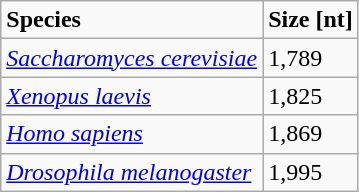<table class="wikitable floatright">
<tr>
<td><strong>Species</strong></td>
<td><strong>Size [nt]</strong></td>
</tr>
<tr>
<td><em><a href='#'>Saccharomyces cerevisiae</a></em></td>
<td>1,789</td>
</tr>
<tr>
<td><em><a href='#'>Xenopus laevis</a></em></td>
<td>1,825</td>
</tr>
<tr>
<td><em><a href='#'>Homo sapiens</a></em></td>
<td>1,869</td>
</tr>
<tr>
<td><em><a href='#'>Drosophila melanogaster</a></em></td>
<td>1,995</td>
</tr>
</table>
